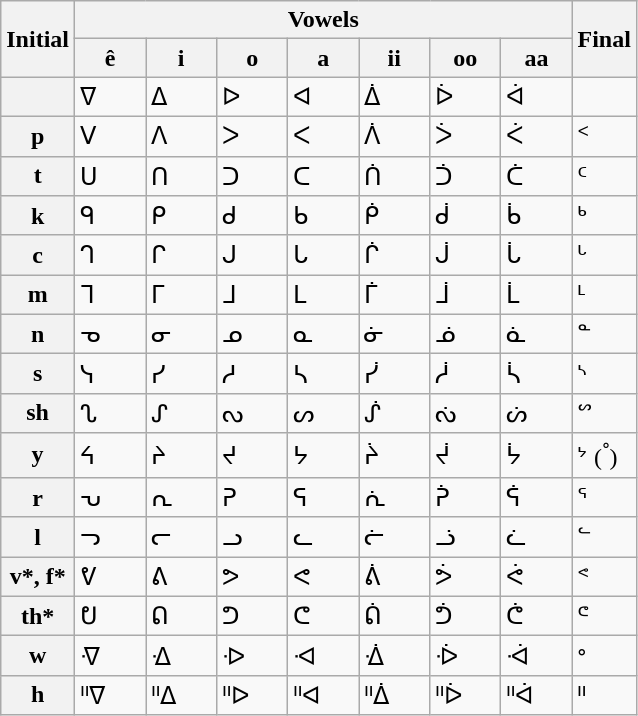<table class=wikitable>
<tr>
<th rowspan=2>Initial</th>
<th colspan="7">Vowels</th>
<th rowspan=2>Final</th>
</tr>
<tr>
<th width="40">ê</th>
<th width="40">i</th>
<th width="40">o</th>
<th width="40">a</th>
<th width="40">ii</th>
<th width="40">oo</th>
<th width="40">aa</th>
</tr>
<tr>
<th></th>
<td>ᐁ</td>
<td>ᐃ</td>
<td>ᐅ</td>
<td>ᐊ</td>
<td>ᐄ</td>
<td>ᐆ</td>
<td>ᐋ</td>
<td></td>
</tr>
<tr>
<th>p</th>
<td>ᐯ</td>
<td>ᐱ</td>
<td>ᐳ</td>
<td>ᐸ</td>
<td>ᐲ</td>
<td>ᐴ</td>
<td>ᐹ</td>
<td>ᑉ</td>
</tr>
<tr>
<th>t</th>
<td>ᑌ</td>
<td>ᑎ</td>
<td>ᑐ</td>
<td>ᑕ</td>
<td>ᑏ</td>
<td>ᑑ</td>
<td>ᑖ</td>
<td>ᑦ</td>
</tr>
<tr>
<th>k</th>
<td>ᑫ</td>
<td>ᑭ</td>
<td>ᑯ</td>
<td>ᑲ</td>
<td>ᑮ</td>
<td>ᑰ</td>
<td>ᑳ</td>
<td>ᒃ</td>
</tr>
<tr>
<th>c</th>
<td>ᒉ</td>
<td>ᒋ</td>
<td>ᒍ</td>
<td>ᒐ</td>
<td>ᒌ</td>
<td>ᒎ</td>
<td>ᒑ</td>
<td>ᒡ</td>
</tr>
<tr>
<th>m</th>
<td>ᒣ</td>
<td>ᒥ</td>
<td>ᒧ</td>
<td>ᒪ</td>
<td>ᒦ</td>
<td>ᒨ</td>
<td>ᒫ</td>
<td>ᒻ</td>
</tr>
<tr>
<th>n</th>
<td>ᓀ</td>
<td>ᓂ</td>
<td>ᓄ</td>
<td>ᓇ</td>
<td>ᓃ</td>
<td>ᓅ</td>
<td>ᓈ</td>
<td>ᓐ</td>
</tr>
<tr>
<th>s</th>
<td>ᓭ</td>
<td>ᓯ</td>
<td>ᓱ</td>
<td>ᓴ</td>
<td>ᓰ</td>
<td>ᓲ</td>
<td>ᓵ</td>
<td>ᔅ</td>
</tr>
<tr>
<th>sh</th>
<td>ᔐ</td>
<td>ᔑ</td>
<td>ᔓ</td>
<td>ᔕ</td>
<td>ᔒ</td>
<td>ᔔ</td>
<td>ᔖ</td>
<td>ᔥ</td>
</tr>
<tr>
<th>y</th>
<td>ᔦ</td>
<td>ᔨ</td>
<td>ᔪ</td>
<td>ᔭ</td>
<td>ᔩ</td>
<td>ᔫ</td>
<td>ᔮ</td>
<td>ᔾ (<sup>ᐤ</sup>)</td>
</tr>
<tr>
<th>r</th>
<td>ᕃ</td>
<td>ᕆ</td>
<td>ᕈ</td>
<td>ᕋ</td>
<td>ᕇ</td>
<td>ᕉ</td>
<td>ᕌ</td>
<td>ᕐ</td>
</tr>
<tr>
<th>l</th>
<td>ᓓ</td>
<td>ᓕ</td>
<td>ᓗ</td>
<td>ᓚ</td>
<td>ᓖ</td>
<td>ᓘ</td>
<td>ᓛ</td>
<td>ᓪ</td>
</tr>
<tr>
<th>v*, f*</th>
<td>ᕓ</td>
<td>ᕕ</td>
<td>ᕗ</td>
<td>ᕙ</td>
<td>ᕖ</td>
<td>ᕘ</td>
<td>ᕚ</td>
<td>ᕝ</td>
</tr>
<tr>
<th>th*</th>
<td>ᕞ</td>
<td>ᕠ</td>
<td>ᕤ</td>
<td>ᕦ</td>
<td>ᕢ</td>
<td>ᕥ</td>
<td>ᕧ</td>
<td>ᕪ</td>
</tr>
<tr>
<th>w</th>
<td>ᐌ</td>
<td>ᐎ</td>
<td>ᐒ</td>
<td>ᐗ</td>
<td>ᐐ</td>
<td>ᐔ</td>
<td>ᐙ</td>
<td>ᐤ</td>
</tr>
<tr>
<th>h</th>
<td>ᐦᐁ</td>
<td>ᐦᐃ</td>
<td>ᐦᐅ</td>
<td>ᐦᐊ</td>
<td>ᐦᐄ</td>
<td>ᐦᐆ</td>
<td>ᐦᐋ</td>
<td>ᐦ</td>
</tr>
</table>
